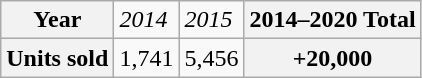<table class="wikitable">
<tr>
<th>Year</th>
<td><em>2014</em></td>
<td><em>2015</em></td>
<th>2014–2020 Total</th>
</tr>
<tr>
<th>Units sold</th>
<td>1,741</td>
<td>5,456</td>
<th>+20,000</th>
</tr>
</table>
